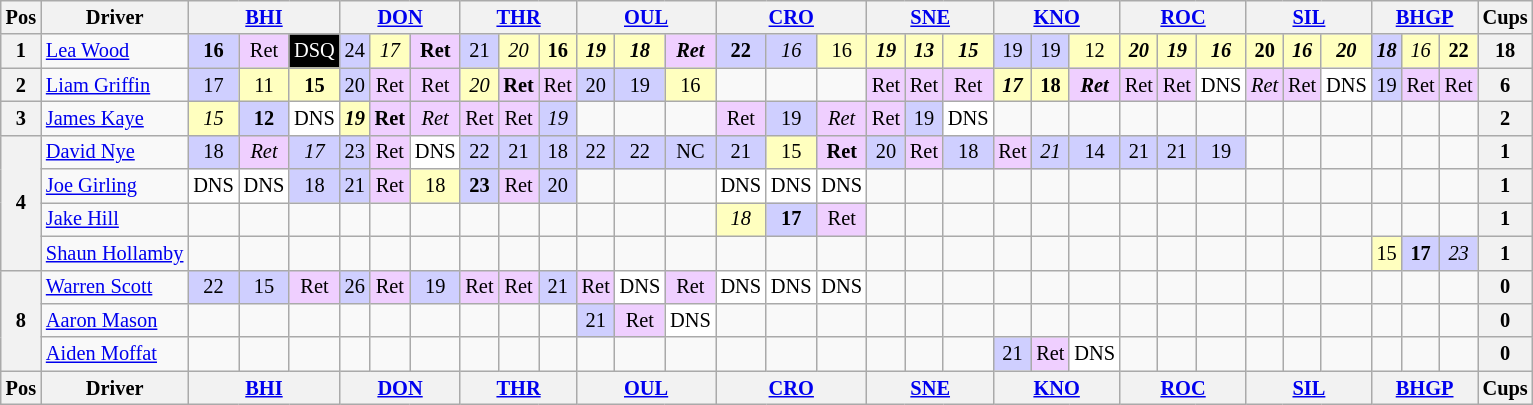<table class="wikitable" style="font-size: 85%; text-align: center;">
<tr valign="top">
<th valign="middle">Pos</th>
<th valign="middle">Driver</th>
<th colspan="3"><a href='#'>BHI</a></th>
<th colspan="3"><a href='#'>DON</a></th>
<th colspan="3"><a href='#'>THR</a></th>
<th colspan="3"><a href='#'>OUL</a></th>
<th colspan="3"><a href='#'>CRO</a></th>
<th colspan="3"><a href='#'>SNE</a></th>
<th colspan="3"><a href='#'>KNO</a></th>
<th colspan="3"><a href='#'>ROC</a></th>
<th colspan="3"><a href='#'>SIL</a></th>
<th colspan="3"><a href='#'>BHGP</a></th>
<th valign=middle>Cups</th>
</tr>
<tr>
<th>1</th>
<td align=left> <a href='#'>Lea Wood</a></td>
<td style="background:#cfcfff;"><strong>16</strong></td>
<td style="background:#efcfff;">Ret</td>
<td style="background:#000000; color:white;">DSQ</td>
<td style="background:#cfcfff;">24</td>
<td style="background:#ffffbf;"><em>17</em></td>
<td style="background:#efcfff;"><strong>Ret</strong></td>
<td style="background:#cfcfff;">21</td>
<td style="background:#ffffbf;"><em>20</em></td>
<td style="background:#ffffbf;"><strong>16</strong></td>
<td style="background:#ffffbf;"><strong><em>19</em></strong></td>
<td style="background:#ffffbf;"><strong><em>18</em></strong></td>
<td style="background:#efcfff;"><strong><em>Ret</em></strong></td>
<td style="background:#cfcfff;"><strong>22</strong></td>
<td style="background:#cfcfff;"><em>16</em></td>
<td style="background:#ffffbf;">16</td>
<td style="background:#ffffbf;"><strong><em>19</em></strong></td>
<td style="background:#ffffbf;"><strong><em>13</em></strong></td>
<td style="background:#ffffbf;"><strong><em>15</em></strong></td>
<td style="background:#cfcfff;">19</td>
<td style="background:#cfcfff;">19</td>
<td style="background:#ffffbf;">12</td>
<td style="background:#ffffbf;"><strong><em>20</em></strong></td>
<td style="background:#ffffbf;"><strong><em>19</em></strong></td>
<td style="background:#ffffbf;"><strong><em>16</em></strong></td>
<td style="background:#ffffbf;"><strong>20</strong></td>
<td style="background:#ffffbf;"><strong><em>16</em></strong></td>
<td style="background:#ffffbf;"><strong><em>20</em></strong></td>
<td style="background:#cfcfff;"><strong><em>18</em></strong></td>
<td style="background:#ffffbf;"><em>16</em></td>
<td style="background:#ffffbf;"><strong>22</strong></td>
<th>18</th>
</tr>
<tr>
<th>2</th>
<td align=left> <a href='#'>Liam Griffin</a></td>
<td style="background:#cfcfff;">17</td>
<td style="background:#ffffbf;">11</td>
<td style="background:#ffffbf;"><strong>15</strong></td>
<td style="background:#cfcfff;">20</td>
<td style="background:#efcfff;">Ret</td>
<td style="background:#efcfff;">Ret</td>
<td style="background:#ffffbf;"><em>20</em></td>
<td style="background:#efcfff;"><strong>Ret</strong></td>
<td style="background:#efcfff;">Ret</td>
<td style="background:#cfcfff;">20</td>
<td style="background:#cfcfff;">19</td>
<td style="background:#ffffbf;">16</td>
<td></td>
<td></td>
<td></td>
<td style="background:#efcfff;">Ret</td>
<td style="background:#efcfff;">Ret</td>
<td style="background:#efcfff;">Ret</td>
<td style="background:#ffffbf;"><strong><em>17</em></strong></td>
<td style="background:#ffffbf;"><strong>18</strong></td>
<td style="background:#efcfff;"><strong><em>Ret</em></strong></td>
<td style="background:#efcfff;">Ret</td>
<td style="background:#efcfff;">Ret</td>
<td style="background:#ffffff;">DNS</td>
<td style="background:#efcfff;"><em>Ret</em></td>
<td style="background:#efcfff;">Ret</td>
<td style="background:#ffffff;">DNS</td>
<td style="background:#cfcfff;">19</td>
<td style="background:#efcfff;">Ret</td>
<td style="background:#efcfff;">Ret</td>
<th>6</th>
</tr>
<tr>
<th>3</th>
<td align=left> <a href='#'>James Kaye</a></td>
<td style="background:#ffffbf;"><em>15</em></td>
<td style="background:#cfcfff;"><strong>12</strong></td>
<td style="background:#ffffff;">DNS</td>
<td style="background:#ffffbf;"><strong><em>19</em></strong></td>
<td style="background:#efcfff;"><strong>Ret</strong></td>
<td style="background:#efcfff;"><em>Ret</em></td>
<td style="background:#efcfff;">Ret</td>
<td style="background:#efcfff;">Ret</td>
<td style="background:#cfcfff;"><em>19</em></td>
<td></td>
<td></td>
<td></td>
<td style="background:#efcfff;">Ret</td>
<td style="background:#cfcfff;">19</td>
<td style="background:#efcfff;"><em>Ret</em></td>
<td style="background:#efcfff;">Ret</td>
<td style="background:#cfcfff;">19</td>
<td style="background:#ffffff;">DNS</td>
<td></td>
<td></td>
<td></td>
<td></td>
<td></td>
<td></td>
<td></td>
<td></td>
<td></td>
<td></td>
<td></td>
<td></td>
<th>2</th>
</tr>
<tr>
<th rowspan=4>4</th>
<td align=left> <a href='#'>David Nye</a></td>
<td style="background:#cfcfff;">18</td>
<td style="background:#efcfff;"><em>Ret</em></td>
<td style="background:#cfcfff;"><em>17</em></td>
<td style="background:#cfcfff;">23</td>
<td style="background:#efcfff;">Ret</td>
<td style="background:#ffffff;">DNS</td>
<td style="background:#cfcfff;">22</td>
<td style="background:#cfcfff;">21</td>
<td style="background:#cfcfff;">18</td>
<td style="background:#cfcfff;">22</td>
<td style="background:#cfcfff;">22</td>
<td style="background:#cfcfff;">NC</td>
<td style="background:#cfcfff;">21</td>
<td style="background:#ffffbf;">15</td>
<td style="background:#efcfff;"><strong>Ret</strong></td>
<td style="background:#cfcfff;">20</td>
<td style="background:#efcfff;">Ret</td>
<td style="background:#cfcfff;">18</td>
<td style="background:#efcfff;">Ret</td>
<td style="background:#cfcfff;"><em>21</em></td>
<td style="background:#cfcfff;">14</td>
<td style="background:#cfcfff;">21</td>
<td style="background:#cfcfff;">21</td>
<td style="background:#cfcfff;">19</td>
<td></td>
<td></td>
<td></td>
<td></td>
<td></td>
<td></td>
<th>1</th>
</tr>
<tr>
<td align=left> <a href='#'>Joe Girling</a></td>
<td style="background:#ffffff;">DNS</td>
<td style="background:#ffffff;">DNS</td>
<td style="background:#cfcfff;">18</td>
<td style="background:#cfcfff;">21</td>
<td style="background:#efcfff;">Ret</td>
<td style="background:#ffffbf;">18</td>
<td style="background:#cfcfff;"><strong>23</strong></td>
<td style="background:#efcfff;">Ret</td>
<td style="background:#cfcfff;">20</td>
<td></td>
<td></td>
<td></td>
<td style="background:#ffffff;">DNS</td>
<td style="background:#ffffff;">DNS</td>
<td style="background:#ffffff;">DNS</td>
<td></td>
<td></td>
<td></td>
<td></td>
<td></td>
<td></td>
<td></td>
<td></td>
<td></td>
<td></td>
<td></td>
<td></td>
<td></td>
<td></td>
<td></td>
<th>1</th>
</tr>
<tr>
<td align=left> <a href='#'>Jake Hill</a></td>
<td></td>
<td></td>
<td></td>
<td></td>
<td></td>
<td></td>
<td></td>
<td></td>
<td></td>
<td></td>
<td></td>
<td></td>
<td style="background:#ffffbf;"><em>18</em></td>
<td style="background:#cfcfff;"><strong>17</strong></td>
<td style="background:#efcfff;">Ret</td>
<td></td>
<td></td>
<td></td>
<td></td>
<td></td>
<td></td>
<td></td>
<td></td>
<td></td>
<td></td>
<td></td>
<td></td>
<td></td>
<td></td>
<td></td>
<th>1</th>
</tr>
<tr>
<td align=left nowrap> <a href='#'>Shaun Hollamby</a></td>
<td></td>
<td></td>
<td></td>
<td></td>
<td></td>
<td></td>
<td></td>
<td></td>
<td></td>
<td></td>
<td></td>
<td></td>
<td></td>
<td></td>
<td></td>
<td></td>
<td></td>
<td></td>
<td></td>
<td></td>
<td></td>
<td></td>
<td></td>
<td></td>
<td></td>
<td></td>
<td></td>
<td style="background:#ffffbf;">15</td>
<td style="background:#cfcfff;"><strong>17</strong></td>
<td style="background:#cfcfff;"><em>23</em></td>
<th>1</th>
</tr>
<tr>
<th rowspan=3>8</th>
<td align=left> <a href='#'>Warren Scott</a></td>
<td style="background:#cfcfff;">22</td>
<td style="background:#cfcfff;">15</td>
<td style="background:#efcfff;">Ret</td>
<td style="background:#cfcfff;">26</td>
<td style="background:#efcfff;">Ret</td>
<td style="background:#cfcfff;">19</td>
<td style="background:#efcfff;">Ret</td>
<td style="background:#efcfff;">Ret</td>
<td style="background:#cfcfff;">21</td>
<td style="background:#efcfff;">Ret</td>
<td style="background:#ffffff;">DNS</td>
<td style="background:#efcfff;">Ret</td>
<td style="background:#ffffff;">DNS</td>
<td style="background:#ffffff;">DNS</td>
<td style="background:#ffffff;">DNS</td>
<td></td>
<td></td>
<td></td>
<td></td>
<td></td>
<td></td>
<td></td>
<td></td>
<td></td>
<td></td>
<td></td>
<td></td>
<td></td>
<td></td>
<td></td>
<th>0</th>
</tr>
<tr>
<td align=left> <a href='#'>Aaron Mason</a></td>
<td></td>
<td></td>
<td></td>
<td></td>
<td></td>
<td></td>
<td></td>
<td></td>
<td></td>
<td style="background:#cfcfff;">21</td>
<td style="background:#efcfff;">Ret</td>
<td style="background:#ffffff;">DNS</td>
<td></td>
<td></td>
<td></td>
<td></td>
<td></td>
<td></td>
<td></td>
<td></td>
<td></td>
<td></td>
<td></td>
<td></td>
<td></td>
<td></td>
<td></td>
<td></td>
<td></td>
<td></td>
<th>0</th>
</tr>
<tr>
<td align=left> <a href='#'>Aiden Moffat</a></td>
<td></td>
<td></td>
<td></td>
<td></td>
<td></td>
<td></td>
<td></td>
<td></td>
<td></td>
<td></td>
<td></td>
<td></td>
<td></td>
<td></td>
<td></td>
<td></td>
<td></td>
<td></td>
<td style="background:#cfcfff;">21</td>
<td style="background:#efcfff;">Ret</td>
<td style="background:#ffffff;">DNS</td>
<td></td>
<td></td>
<td></td>
<td></td>
<td></td>
<td></td>
<td></td>
<td></td>
<td></td>
<th>0</th>
</tr>
<tr valign="top">
<th valign="middle">Pos</th>
<th valign="middle">Driver</th>
<th colspan="3"><a href='#'>BHI</a></th>
<th colspan="3"><a href='#'>DON</a></th>
<th colspan="3"><a href='#'>THR</a></th>
<th colspan="3"><a href='#'>OUL</a></th>
<th colspan="3"><a href='#'>CRO</a></th>
<th colspan="3"><a href='#'>SNE</a></th>
<th colspan="3"><a href='#'>KNO</a></th>
<th colspan="3"><a href='#'>ROC</a></th>
<th colspan="3"><a href='#'>SIL</a></th>
<th colspan="3"><a href='#'>BHGP</a></th>
<th valign=middle>Cups</th>
</tr>
</table>
